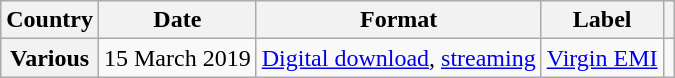<table class="wikitable plainrowheaders">
<tr>
<th scope="col">Country</th>
<th scope="col">Date</th>
<th scope="col">Format</th>
<th scope="col">Label</th>
<th scope="col"></th>
</tr>
<tr>
<th scope="row">Various</th>
<td>15 March 2019</td>
<td><a href='#'>Digital download</a>, <a href='#'>streaming</a></td>
<td><a href='#'>Virgin EMI</a></td>
<td></td>
</tr>
</table>
